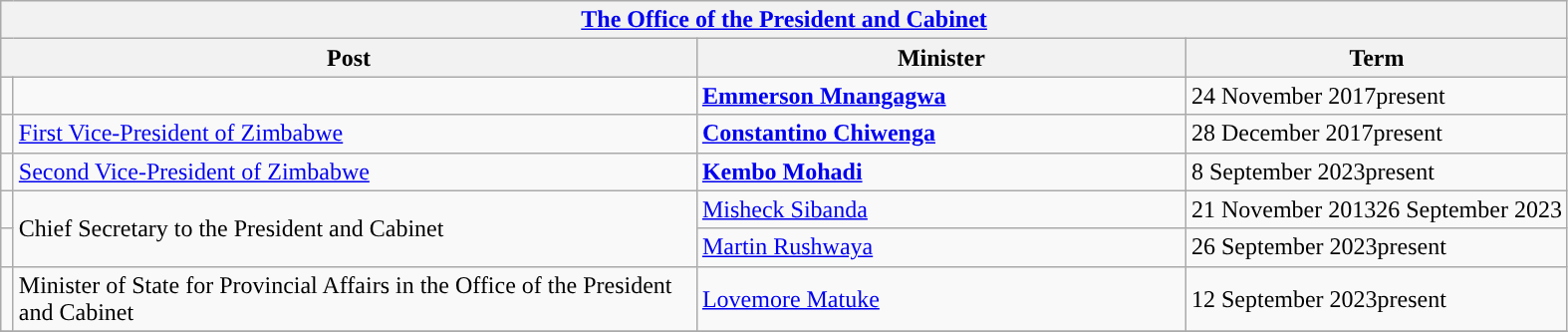<table class="wikitable">
<tr>
<th colspan="4"><a href='#'>The Office of the President and Cabinet</a></th>
</tr>
<tr>
<th colspan="2">Post</th>
<th>Minister</th>
<th>Term</th>
</tr>
<tr>
<td></td>
<td style="width: 450px;"></td>
<td style="width: 320px;"> <strong><a href='#'>Emmerson Mnangagwa</a></strong></td>
<td>24 November 2017present</td>
</tr>
<tr>
<td></td>
<td style="width: 450px;"><a href='#'>First Vice-President of Zimbabwe</a></td>
<td style="width: 320px;"> <strong><a href='#'>Constantino Chiwenga</a></strong></td>
<td>28 December 2017present</td>
</tr>
<tr>
<td></td>
<td rowspan="1" style="width: 450px;"><a href='#'>Second Vice-President of Zimbabwe</a></td>
<td style="width: 320px;"> <strong><a href='#'>Kembo Mohadi</a></strong></td>
<td>8 September 2023present</td>
</tr>
<tr>
<td></td>
<td rowspan="2" style="width: 450px;">Chief Secretary to the President and Cabinet</td>
<td style="width: 320px;"> <a href='#'>Misheck Sibanda</a></td>
<td>21 November 201326 September 2023</td>
</tr>
<tr>
<td></td>
<td style="width: 320px;"> <a href='#'>Martin Rushwaya</a></td>
<td>26 September 2023present</td>
</tr>
<tr>
<td style="width: 1px; background: "></td>
<td style="width: 450px;">Minister of State for Provincial Affairs in the Office of the President and Cabinet</td>
<td style="width: 320px;"><a href='#'>Lovemore Matuke</a></td>
<td>12 September 2023present</td>
</tr>
<tr>
</tr>
</table>
